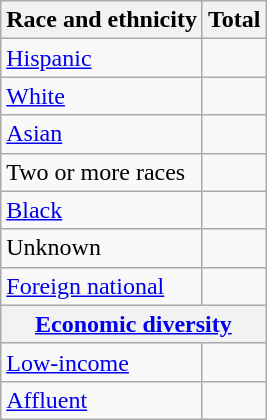<table class="wikitable floatright sortable collapsible"; text-align:right; font-size:80%;">
<tr>
<th>Race and ethnicity</th>
<th colspan="2" data-sort-type=number>Total</th>
</tr>
<tr>
<td><a href='#'>Hispanic</a></td>
<td align=right></td>
</tr>
<tr>
<td><a href='#'>White</a></td>
<td align=right></td>
</tr>
<tr>
<td><a href='#'>Asian</a></td>
<td align=right></td>
</tr>
<tr>
<td>Two or more races</td>
<td align=right></td>
</tr>
<tr>
<td><a href='#'>Black</a></td>
<td align=right></td>
</tr>
<tr>
<td>Unknown</td>
<td align=right></td>
</tr>
<tr>
<td><a href='#'>Foreign national</a></td>
<td align=right></td>
</tr>
<tr>
<th colspan="4" data-sort-type=number><a href='#'>Economic diversity</a></th>
</tr>
<tr>
<td><a href='#'>Low-income</a></td>
<td align=right></td>
</tr>
<tr>
<td><a href='#'>Affluent</a></td>
<td align=right></td>
</tr>
</table>
